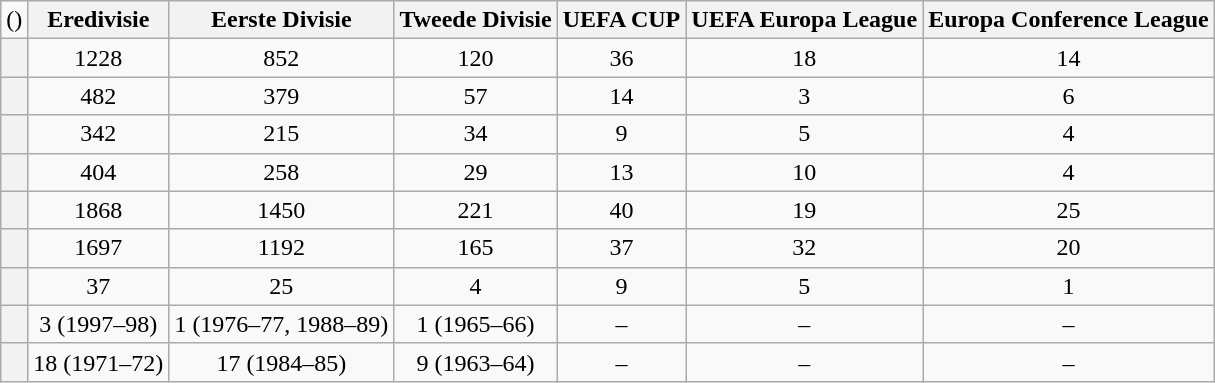<table class="wikitable" style="text-align:center">
<tr>
<td>()</td>
<th>Eredivisie</th>
<th>Eerste Divisie</th>
<th>Tweede Divisie</th>
<th>UEFA CUP</th>
<th>UEFA Europa League</th>
<th>Europa Conference League</th>
</tr>
<tr>
<th></th>
<td>1228</td>
<td>852</td>
<td>120</td>
<td>36</td>
<td>18</td>
<td>14</td>
</tr>
<tr>
<th></th>
<td>482</td>
<td>379</td>
<td>57</td>
<td>14</td>
<td>3</td>
<td>6</td>
</tr>
<tr>
<th></th>
<td>342</td>
<td>215</td>
<td>34</td>
<td>9</td>
<td>5</td>
<td>4</td>
</tr>
<tr>
<th></th>
<td>404</td>
<td>258</td>
<td>29</td>
<td>13</td>
<td>10</td>
<td>4</td>
</tr>
<tr>
<th></th>
<td>1868</td>
<td>1450</td>
<td>221</td>
<td>40</td>
<td>19</td>
<td>25</td>
</tr>
<tr>
<th></th>
<td>1697</td>
<td>1192</td>
<td>165</td>
<td>37</td>
<td>32</td>
<td>20</td>
</tr>
<tr>
<th></th>
<td>37</td>
<td>25</td>
<td>4</td>
<td>9</td>
<td>5</td>
<td>1</td>
</tr>
<tr>
<th></th>
<td>3 (1997–98)</td>
<td>1 (1976–77, 1988–89)</td>
<td>1 (1965–66)</td>
<td>–</td>
<td>–</td>
<td>–</td>
</tr>
<tr>
<th></th>
<td>18 (1971–72)</td>
<td>17 (1984–85)</td>
<td>9 (1963–64)</td>
<td>–</td>
<td>–</td>
<td>–</td>
</tr>
</table>
